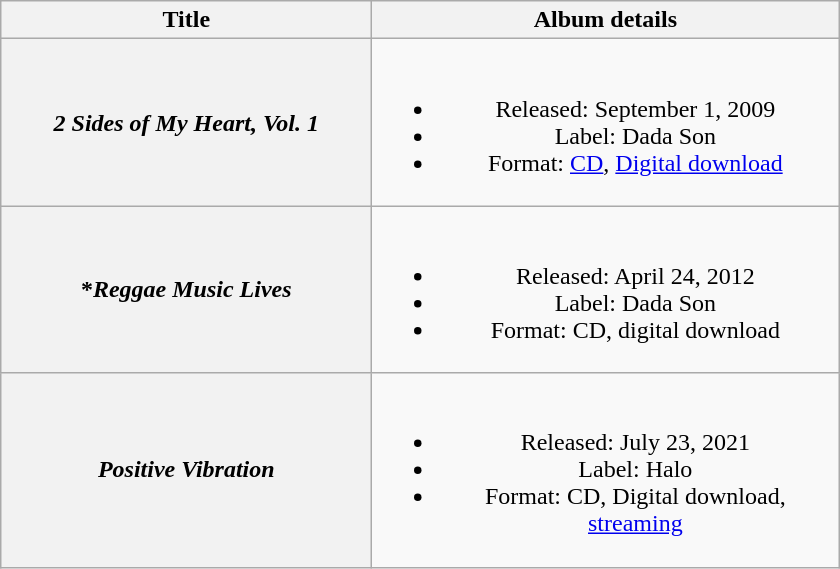<table class="wikitable plainrowheaders" style="text-align:center">
<tr>
<th scope="col" style="width:15em;">Title</th>
<th scope="col" style="width:19em;">Album details</th>
</tr>
<tr>
<th scope="row"><em>2 Sides of My Heart, Vol. 1</em></th>
<td><br><ul><li>Released: September 1, 2009</li><li>Label: Dada Son</li><li>Format: <a href='#'>CD</a>, <a href='#'>Digital download</a></li></ul></td>
</tr>
<tr>
<th scope="row">*<em>Reggae Music Lives</em></th>
<td><br><ul><li>Released: April 24, 2012</li><li>Label: Dada Son</li><li>Format: CD, digital download</li></ul></td>
</tr>
<tr>
<th scope="row"><em>Positive Vibration</em></th>
<td><br><ul><li>Released: July 23, 2021</li><li>Label: Halo</li><li>Format: CD, Digital download, <a href='#'>streaming</a></li></ul></td>
</tr>
</table>
